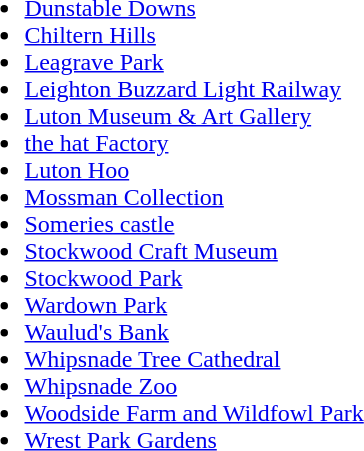<table>
<tr>
<td valign="top"><br><ul><li>  <a href='#'>Dunstable Downs</a></li><li>  <a href='#'>Chiltern Hills</a></li><li>  <a href='#'>Leagrave Park</a></li><li>  <a href='#'>Leighton Buzzard Light Railway</a></li><li> <a href='#'>Luton Museum & Art Gallery</a></li><li><a href='#'>the hat Factory</a></li><li>  <a href='#'>Luton Hoo</a></li><li> <a href='#'>Mossman Collection</a></li><li> <a href='#'>Someries castle</a></li><li>  <a href='#'>Stockwood Craft Museum</a></li><li> <a href='#'>Stockwood Park</a></li><li> <a href='#'>Wardown Park</a></li><li>  <a href='#'>Waulud's Bank</a></li><li> <a href='#'>Whipsnade Tree Cathedral</a></li><li>  <a href='#'>Whipsnade Zoo</a></li><li><a href='#'>Woodside Farm and Wildfowl Park</a></li><li> <a href='#'>Wrest Park Gardens</a></li></ul></td>
</tr>
</table>
